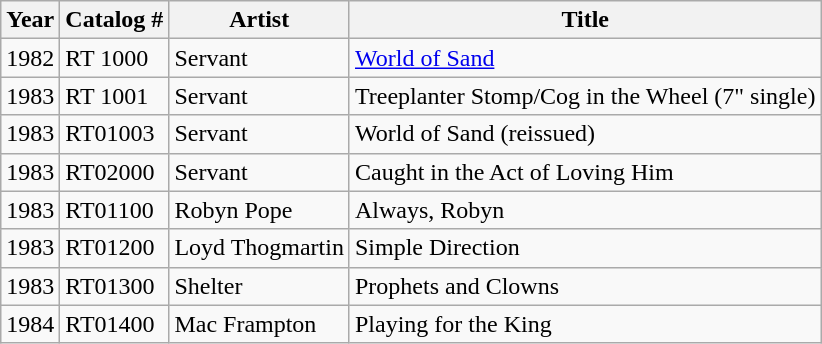<table class="wikitable sortable">
<tr>
<th>Year</th>
<th>Catalog #</th>
<th>Artist</th>
<th>Title</th>
</tr>
<tr>
<td>1982</td>
<td>RT 1000</td>
<td>Servant</td>
<td><a href='#'>World of Sand</a></td>
</tr>
<tr>
<td>1983</td>
<td>RT 1001</td>
<td>Servant</td>
<td>Treeplanter Stomp/Cog in the Wheel (7" single)</td>
</tr>
<tr>
<td>1983</td>
<td>RT01003</td>
<td>Servant</td>
<td>World of Sand (reissued)</td>
</tr>
<tr>
<td>1983</td>
<td>RT02000</td>
<td>Servant</td>
<td>Caught in the Act of Loving Him</td>
</tr>
<tr>
<td>1983</td>
<td>RT01100</td>
<td>Robyn Pope</td>
<td>Always, Robyn</td>
</tr>
<tr>
<td>1983</td>
<td>RT01200</td>
<td>Loyd Thogmartin</td>
<td>Simple Direction</td>
</tr>
<tr>
<td>1983</td>
<td>RT01300</td>
<td>Shelter</td>
<td>Prophets and Clowns</td>
</tr>
<tr>
<td>1984</td>
<td>RT01400</td>
<td>Mac Frampton</td>
<td>Playing for the King</td>
</tr>
</table>
